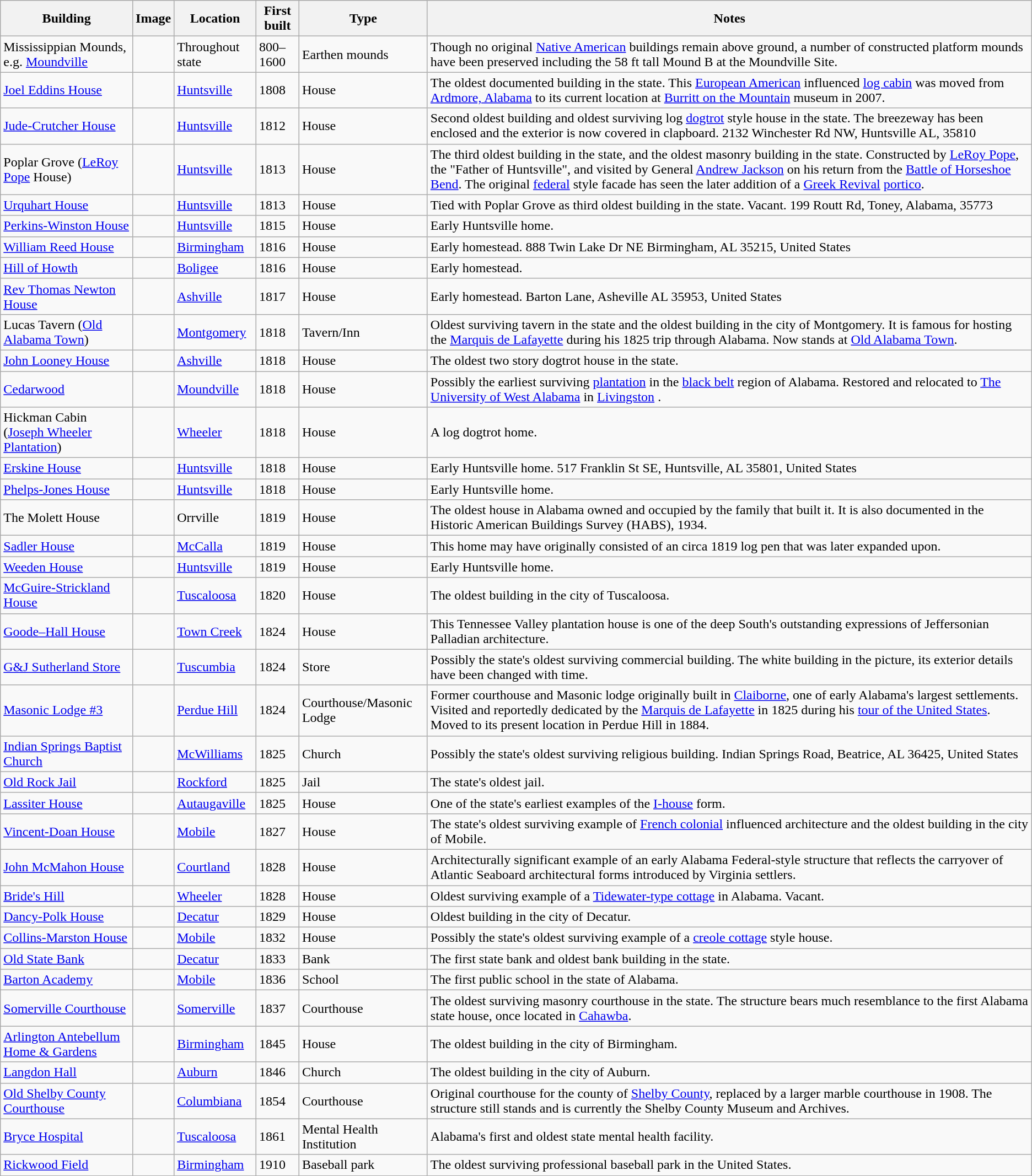<table class="wikitable sortable">
<tr>
<th>Building</th>
<th>Image</th>
<th>Location</th>
<th>First built</th>
<th>Type</th>
<th>Notes</th>
</tr>
<tr>
<td>Mississippian Mounds, e.g. <a href='#'>Moundville</a></td>
<td></td>
<td>Throughout state</td>
<td>800–1600</td>
<td>Earthen mounds</td>
<td>Though no original <a href='#'>Native American</a> buildings remain above ground, a number of constructed platform mounds have been preserved including the 58 ft tall Mound B at the Moundville Site.</td>
</tr>
<tr>
<td><a href='#'>Joel Eddins House</a></td>
<td></td>
<td><a href='#'>Huntsville</a></td>
<td>1808</td>
<td>House</td>
<td>The oldest documented building in the state. This <a href='#'>European American</a> influenced <a href='#'>log cabin</a> was moved from <a href='#'>Ardmore, Alabama</a> to its current location at <a href='#'>Burritt on the Mountain</a> museum in 2007.</td>
</tr>
<tr>
<td><a href='#'>Jude-Crutcher House</a></td>
<td></td>
<td><a href='#'>Huntsville</a></td>
<td>1812</td>
<td>House</td>
<td>Second oldest building and oldest surviving log <a href='#'>dogtrot</a> style house in the state. The breezeway has been enclosed and the exterior is now covered in clapboard. 2132 Winchester Rd NW, Huntsville AL, 35810</td>
</tr>
<tr>
<td>Poplar Grove (<a href='#'>LeRoy Pope</a> House)</td>
<td></td>
<td><a href='#'>Huntsville</a></td>
<td>1813</td>
<td>House</td>
<td>The third oldest building in the state, and the oldest masonry building in the state. Constructed by <a href='#'>LeRoy Pope</a>, the "Father of Huntsville", and visited by General <a href='#'>Andrew Jackson</a> on his return from the <a href='#'>Battle of Horseshoe Bend</a>. The original <a href='#'>federal</a> style facade has seen the later addition of a <a href='#'>Greek Revival</a> <a href='#'>portico</a>.</td>
</tr>
<tr>
<td><a href='#'>Urquhart House</a></td>
<td></td>
<td><a href='#'>Huntsville</a></td>
<td>1813</td>
<td>House</td>
<td>Tied with Poplar Grove as third oldest building in the state. Vacant. 199 Routt Rd, Toney, Alabama, 35773</td>
</tr>
<tr>
<td><a href='#'>Perkins-Winston House</a></td>
<td></td>
<td><a href='#'>Huntsville</a></td>
<td>1815</td>
<td>House</td>
<td>Early Huntsville home.</td>
</tr>
<tr>
<td><a href='#'>William Reed House</a></td>
<td></td>
<td><a href='#'>Birmingham</a></td>
<td>1816</td>
<td>House</td>
<td>Early homestead. 888 Twin Lake Dr NE Birmingham, AL 35215, United States</td>
</tr>
<tr>
<td><a href='#'>Hill of Howth</a></td>
<td></td>
<td><a href='#'>Boligee</a></td>
<td>1816</td>
<td>House</td>
<td>Early homestead.</td>
</tr>
<tr>
<td><a href='#'>Rev Thomas Newton House</a></td>
<td></td>
<td><a href='#'>Ashville</a></td>
<td>1817</td>
<td>House</td>
<td>Early homestead. Barton Lane, Asheville AL 35953, United States</td>
</tr>
<tr>
<td>Lucas Tavern (<a href='#'>Old Alabama Town</a>)</td>
<td></td>
<td><a href='#'>Montgomery</a></td>
<td>1818</td>
<td>Tavern/Inn</td>
<td>Oldest surviving tavern in the state and the oldest building in the city of Montgomery. It is famous for hosting the <a href='#'>Marquis de Lafayette</a> during his 1825 trip through Alabama.  Now stands at <a href='#'>Old Alabama Town</a>.</td>
</tr>
<tr>
<td><a href='#'>John Looney House</a></td>
<td></td>
<td><a href='#'>Ashville</a></td>
<td>1818</td>
<td>House</td>
<td>The oldest two story dogtrot house in the state.</td>
</tr>
<tr>
<td><a href='#'>Cedarwood</a></td>
<td></td>
<td><a href='#'>Moundville</a></td>
<td>1818</td>
<td>House</td>
<td>Possibly the earliest surviving <a href='#'>plantation</a> in the <a href='#'>black belt</a> region of Alabama. Restored and relocated to <a href='#'>The University of West Alabama</a> in <a href='#'>Livingston</a> .</td>
</tr>
<tr>
<td>Hickman Cabin (<a href='#'>Joseph Wheeler Plantation</a>)</td>
<td></td>
<td><a href='#'>Wheeler</a></td>
<td>1818</td>
<td>House</td>
<td>A log dogtrot home.</td>
</tr>
<tr>
<td><a href='#'>Erskine House</a></td>
<td></td>
<td><a href='#'>Huntsville</a></td>
<td>1818</td>
<td>House</td>
<td>Early Huntsville home. 517 Franklin St SE, Huntsville, AL 35801, United States</td>
</tr>
<tr>
<td><a href='#'>Phelps-Jones House</a></td>
<td></td>
<td><a href='#'>Huntsville</a></td>
<td>1818</td>
<td>House</td>
<td>Early Huntsville home.</td>
</tr>
<tr>
<td>The Molett House</td>
<td></td>
<td>Orrville</td>
<td>1819</td>
<td>House</td>
<td>The oldest house in Alabama owned and occupied by the family that built it. It is also documented in the Historic American Buildings Survey (HABS), 1934.</td>
</tr>
<tr>
<td><a href='#'>Sadler House</a></td>
<td></td>
<td><a href='#'>McCalla</a></td>
<td>1819</td>
<td>House</td>
<td>This home may have originally consisted of an circa 1819 log pen that was later expanded upon.</td>
</tr>
<tr>
<td><a href='#'>Weeden House</a></td>
<td></td>
<td><a href='#'>Huntsville</a></td>
<td>1819</td>
<td>House</td>
<td>Early Huntsville home.</td>
</tr>
<tr>
<td><a href='#'>McGuire-Strickland House</a></td>
<td></td>
<td><a href='#'>Tuscaloosa</a></td>
<td>1820</td>
<td>House</td>
<td>The oldest building in the city of Tuscaloosa.</td>
</tr>
<tr>
<td><a href='#'>Goode–Hall House</a></td>
<td></td>
<td><a href='#'>Town Creek</a></td>
<td>1824</td>
<td>House</td>
<td>This Tennessee Valley plantation house is one of the deep South's outstanding expressions of Jeffersonian Palladian architecture.</td>
</tr>
<tr>
<td><a href='#'>G&J Sutherland Store</a></td>
<td></td>
<td><a href='#'>Tuscumbia</a></td>
<td>1824</td>
<td>Store</td>
<td>Possibly the state's oldest surviving commercial building. The white building in the picture, its exterior details have been changed with time.</td>
</tr>
<tr>
<td><a href='#'>Masonic Lodge #3</a></td>
<td></td>
<td><a href='#'>Perdue Hill</a></td>
<td>1824</td>
<td>Courthouse/Masonic Lodge</td>
<td>Former courthouse and Masonic lodge originally built in <a href='#'>Claiborne</a>, one of early Alabama's largest settlements. Visited and reportedly dedicated by the <a href='#'>Marquis de Lafayette</a> in 1825 during his <a href='#'>tour of the United States</a>. Moved to its present location in Perdue Hill in 1884.</td>
</tr>
<tr>
<td><a href='#'>Indian Springs Baptist Church</a></td>
<td></td>
<td><a href='#'>McWilliams</a></td>
<td>1825</td>
<td>Church</td>
<td>Possibly the state's oldest surviving religious building.  Indian Springs Road, Beatrice, AL 36425, United States</td>
</tr>
<tr>
<td><a href='#'>Old Rock Jail</a></td>
<td></td>
<td><a href='#'>Rockford</a></td>
<td>1825</td>
<td>Jail</td>
<td>The state's oldest jail.</td>
</tr>
<tr>
<td><a href='#'>Lassiter House</a></td>
<td></td>
<td><a href='#'>Autaugaville</a></td>
<td>1825</td>
<td>House</td>
<td>One of the state's earliest examples of the <a href='#'>I-house</a> form.</td>
</tr>
<tr>
<td><a href='#'>Vincent-Doan House</a></td>
<td></td>
<td><a href='#'>Mobile</a></td>
<td>1827</td>
<td>House</td>
<td>The state's oldest surviving example of <a href='#'>French colonial</a> influenced architecture and the oldest building in the city of Mobile.</td>
</tr>
<tr>
<td><a href='#'>John McMahon House</a></td>
<td></td>
<td><a href='#'>Courtland</a></td>
<td>1828</td>
<td>House</td>
<td>Architecturally significant example of an early Alabama Federal-style structure that reflects the carryover of Atlantic Seaboard architectural forms introduced by Virginia settlers.</td>
</tr>
<tr>
<td><a href='#'>Bride's Hill</a></td>
<td></td>
<td><a href='#'>Wheeler</a></td>
<td>1828</td>
<td>House</td>
<td>Oldest surviving example of a <a href='#'>Tidewater-type cottage</a> in Alabama. Vacant.</td>
</tr>
<tr>
<td><a href='#'>Dancy-Polk House</a></td>
<td></td>
<td><a href='#'>Decatur</a></td>
<td>1829</td>
<td>House</td>
<td>Oldest building in the city of Decatur.</td>
</tr>
<tr>
<td><a href='#'>Collins-Marston House</a></td>
<td></td>
<td><a href='#'>Mobile</a></td>
<td>1832</td>
<td>House</td>
<td>Possibly the state's oldest surviving example of a <a href='#'>creole cottage</a> style house.</td>
</tr>
<tr>
<td><a href='#'>Old State Bank</a></td>
<td></td>
<td><a href='#'>Decatur</a></td>
<td>1833</td>
<td>Bank</td>
<td>The first state bank and oldest bank building in the state.</td>
</tr>
<tr>
<td><a href='#'>Barton Academy</a></td>
<td></td>
<td><a href='#'>Mobile</a></td>
<td>1836</td>
<td>School</td>
<td>The first public school in the state of Alabama.</td>
</tr>
<tr>
<td><a href='#'>Somerville Courthouse</a></td>
<td></td>
<td><a href='#'>Somerville</a></td>
<td>1837</td>
<td>Courthouse</td>
<td>The oldest surviving masonry courthouse in the state. The structure bears much resemblance to the first Alabama state house, once located in <a href='#'>Cahawba</a>.</td>
</tr>
<tr>
<td><a href='#'>Arlington Antebellum Home & Gardens</a></td>
<td></td>
<td><a href='#'>Birmingham</a></td>
<td>1845</td>
<td>House</td>
<td>The oldest building in the city of Birmingham.</td>
</tr>
<tr>
<td><a href='#'>Langdon Hall</a></td>
<td></td>
<td><a href='#'>Auburn</a></td>
<td>1846</td>
<td>Church</td>
<td>The oldest building in the city of Auburn.</td>
</tr>
<tr>
<td><a href='#'>Old Shelby County Courthouse</a></td>
<td></td>
<td><a href='#'>Columbiana</a></td>
<td>1854</td>
<td>Courthouse</td>
<td>Original courthouse for the county of <a href='#'>Shelby County</a>, replaced by a larger marble courthouse in 1908. The structure still stands and is currently the Shelby County Museum and Archives.</td>
</tr>
<tr>
<td><a href='#'>Bryce Hospital</a></td>
<td></td>
<td><a href='#'>Tuscaloosa</a></td>
<td>1861</td>
<td>Mental Health Institution</td>
<td>Alabama's first and oldest state mental health facility.</td>
</tr>
<tr>
<td><a href='#'>Rickwood Field</a></td>
<td></td>
<td><a href='#'>Birmingham</a></td>
<td>1910</td>
<td>Baseball park</td>
<td>The oldest surviving professional baseball park in the United States.</td>
</tr>
</table>
